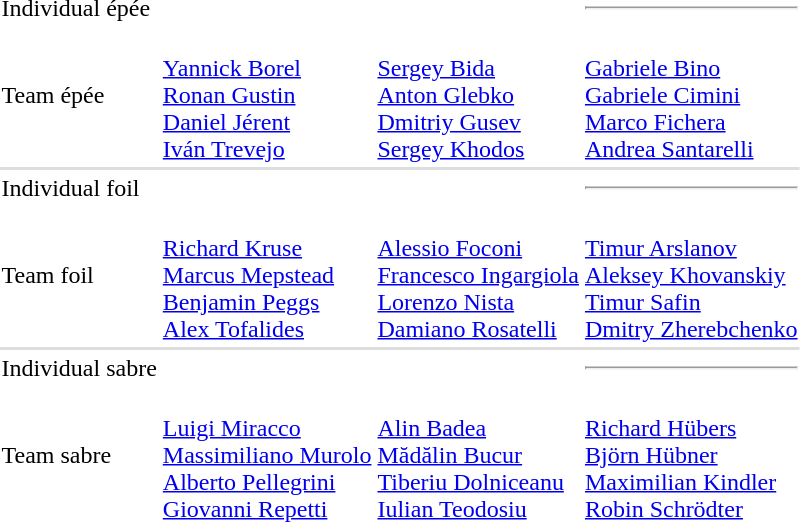<table>
<tr>
<td>Individual épée <br></td>
<td></td>
<td></td>
<td><hr></td>
</tr>
<tr>
<td>Team épée <br></td>
<td> <br><a href='#'>Yannick Borel</a><br><a href='#'>Ronan Gustin</a><br><a href='#'>Daniel Jérent</a><br><a href='#'>Iván Trevejo</a></td>
<td><br><a href='#'>Sergey Bida</a><br><a href='#'>Anton Glebko</a><br><a href='#'>Dmitriy Gusev</a><br><a href='#'>Sergey Khodos</a></td>
<td><br><a href='#'>Gabriele Bino</a><br><a href='#'>Gabriele Cimini</a><br><a href='#'>Marco Fichera</a><br><a href='#'>Andrea Santarelli</a></td>
</tr>
<tr bgcolor=#DDDDDD>
<td colspan=7></td>
</tr>
<tr>
<td>Individual foil <br></td>
<td></td>
<td></td>
<td><hr></td>
</tr>
<tr>
<td>Team foil<br></td>
<td><br><a href='#'>Richard Kruse</a><br><a href='#'>Marcus Mepstead</a><br><a href='#'>Benjamin Peggs</a><br><a href='#'>Alex Tofalides</a></td>
<td><br><a href='#'>Alessio Foconi</a><br><a href='#'>Francesco Ingargiola</a><br><a href='#'>Lorenzo Nista</a><br><a href='#'>Damiano Rosatelli</a></td>
<td><br><a href='#'>Timur Arslanov</a><br><a href='#'>Aleksey Khovanskiy</a><br><a href='#'>Timur Safin</a><br><a href='#'>Dmitry Zherebchenko</a></td>
</tr>
<tr bgcolor=#DDDDDD>
<td colspan=7></td>
</tr>
<tr>
<td>Individual sabre <br></td>
<td></td>
<td></td>
<td><hr></td>
</tr>
<tr>
<td>Team sabre <br></td>
<td><br><a href='#'>Luigi Miracco</a><br><a href='#'>Massimiliano Murolo</a><br><a href='#'>Alberto Pellegrini</a><br><a href='#'>Giovanni Repetti</a></td>
<td><br><a href='#'>Alin Badea</a><br><a href='#'>Mădălin Bucur</a><br><a href='#'>Tiberiu Dolniceanu</a><br><a href='#'>Iulian Teodosiu</a></td>
<td><br><a href='#'>Richard Hübers</a><br><a href='#'>Björn Hübner</a><br><a href='#'>Maximilian Kindler</a><br><a href='#'>Robin Schrödter</a></td>
</tr>
</table>
